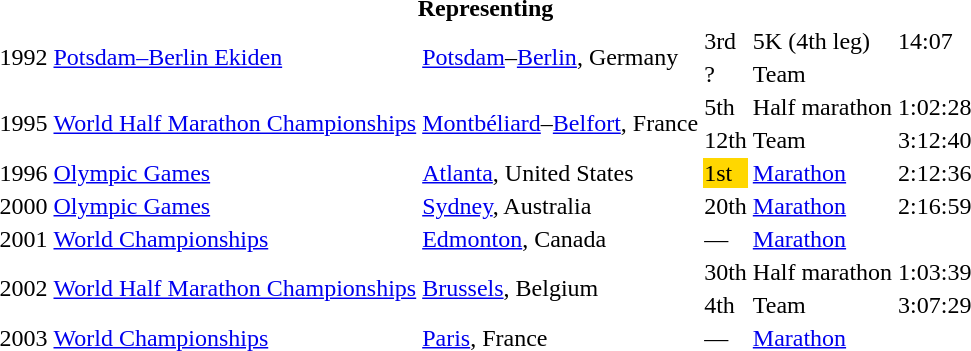<table>
<tr>
<th colspan="6">Representing </th>
</tr>
<tr>
<td rowspan=2>1992</td>
<td rowspan=2><a href='#'>Potsdam–Berlin Ekiden</a></td>
<td rowspan=2><a href='#'>Potsdam</a>–<a href='#'>Berlin</a>, Germany</td>
<td>3rd</td>
<td>5K (4th leg)</td>
<td>14:07</td>
</tr>
<tr>
<td>?</td>
<td>Team</td>
<td></td>
</tr>
<tr>
<td rowspan=2>1995</td>
<td rowspan=2><a href='#'>World Half Marathon Championships</a></td>
<td rowspan=2><a href='#'>Montbéliard</a>–<a href='#'>Belfort</a>, France</td>
<td>5th</td>
<td>Half marathon</td>
<td>1:02:28</td>
</tr>
<tr>
<td>12th</td>
<td>Team</td>
<td>3:12:40</td>
</tr>
<tr>
<td>1996</td>
<td><a href='#'>Olympic Games</a></td>
<td><a href='#'>Atlanta</a>, United States</td>
<td bgcolor="gold">1st</td>
<td><a href='#'>Marathon</a></td>
<td>2:12:36</td>
</tr>
<tr>
<td>2000</td>
<td><a href='#'>Olympic Games</a></td>
<td><a href='#'>Sydney</a>, Australia</td>
<td>20th</td>
<td><a href='#'>Marathon</a></td>
<td>2:16:59</td>
</tr>
<tr>
<td>2001</td>
<td><a href='#'>World Championships</a></td>
<td><a href='#'>Edmonton</a>, Canada</td>
<td>—</td>
<td><a href='#'>Marathon</a></td>
<td></td>
</tr>
<tr>
<td rowspan=2>2002</td>
<td rowspan=2><a href='#'>World Half Marathon Championships</a></td>
<td rowspan=2><a href='#'>Brussels</a>, Belgium</td>
<td>30th</td>
<td>Half marathon</td>
<td>1:03:39</td>
</tr>
<tr>
<td>4th</td>
<td>Team</td>
<td>3:07:29</td>
</tr>
<tr>
<td>2003</td>
<td><a href='#'>World Championships</a></td>
<td><a href='#'>Paris</a>, France</td>
<td>—</td>
<td><a href='#'>Marathon</a></td>
<td></td>
</tr>
</table>
